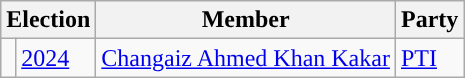<table class="wikitable">
<tr>
<th colspan="2">Election</th>
<th>Member</th>
<th>Party</th>
</tr>
<tr>
<td style="background-color: "></td>
<td><a href='#'>2024</a></td>
<td><a href='#'>Changaiz Ahmed Khan Kakar</a></td>
<td><a href='#'>PTI</a></td>
</tr>
</table>
